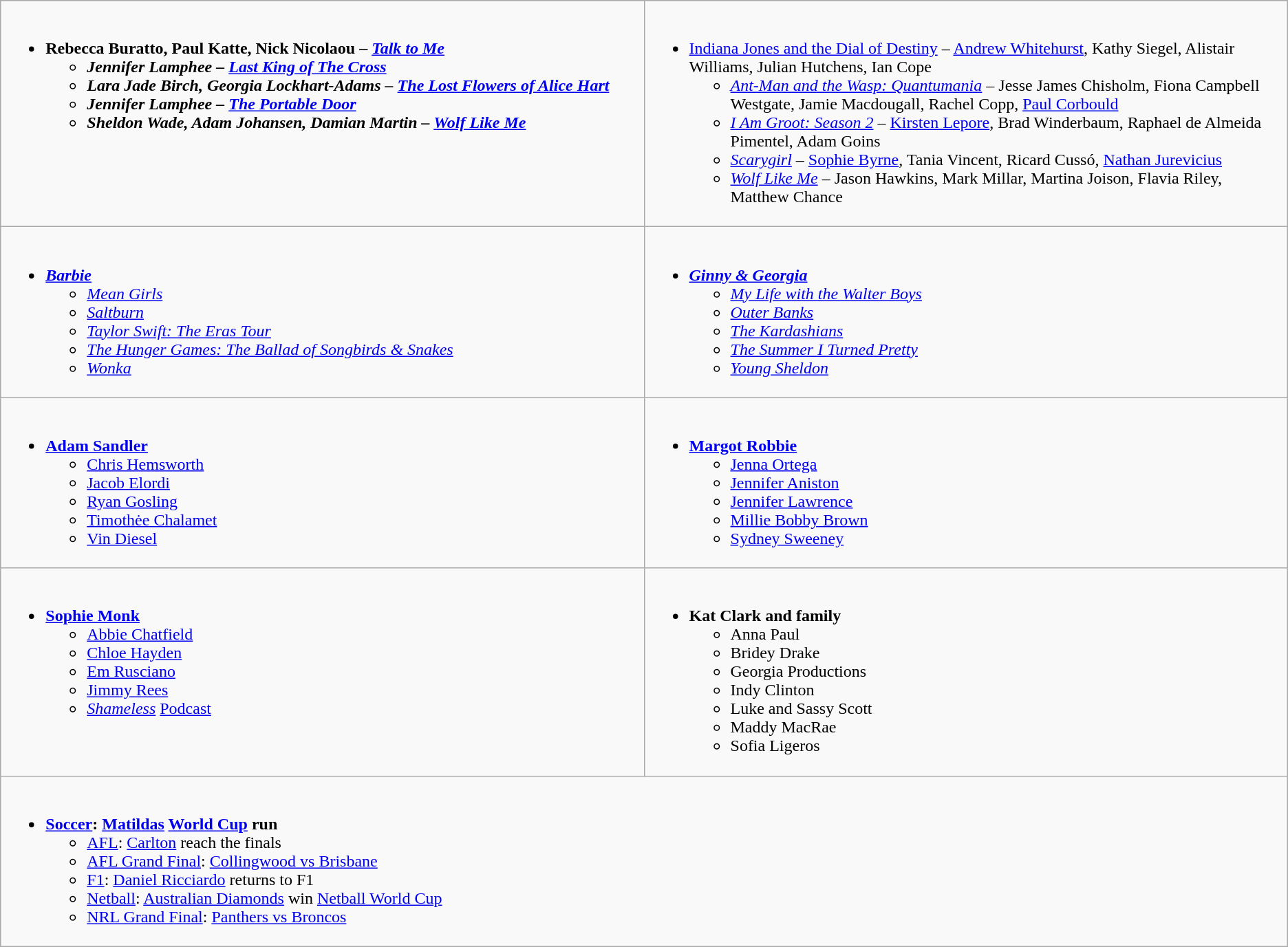<table class="wikitable" style="width=">
<tr>
<td valign="top" width="50%"><br><ul><li><strong>Rebecca Buratto, Paul Katte, Nick Nicolaou – <em><a href='#'>Talk to Me</a><strong><em><ul><li>Jennifer Lamphee – </em><a href='#'>Last King of The Cross</a><em></li><li>Lara Jade Birch, Georgia Lockhart-Adams – </em><a href='#'>The Lost Flowers of Alice Hart</a><em></li><li>Jennifer Lamphee – </em><a href='#'>The Portable Door</a><em></li><li>Sheldon Wade, Adam Johansen, Damian Martin – </em><a href='#'>Wolf Like Me</a><em></li></ul></li></ul></td>
<td valign="top" width="50%"><br><ul><li></em></strong><a href='#'>Indiana Jones and the Dial of Destiny</a></em> – <a href='#'>Andrew Whitehurst</a>, Kathy Siegel, Alistair Williams, Julian Hutchens, Ian Cope</strong><ul><li><em><a href='#'>Ant-Man and the Wasp: Quantumania</a></em> – Jesse James Chisholm, Fiona Campbell Westgate, Jamie Macdougall, Rachel Copp, <a href='#'>Paul Corbould</a></li><li><em><a href='#'>I Am Groot: Season 2</a></em> – <a href='#'>Kirsten Lepore</a>, Brad Winderbaum, Raphael de Almeida Pimentel, Adam Goins</li><li><em><a href='#'>Scarygirl</a></em> – <a href='#'>Sophie Byrne</a>, Tania Vincent, Ricard Cussó, <a href='#'>Nathan Jurevicius</a></li><li><em><a href='#'>Wolf Like Me</a></em> – Jason Hawkins, Mark Millar, Martina Joison, Flavia Riley, Matthew Chance</li></ul></li></ul></td>
</tr>
<tr>
<td valign="top" width="50%"><br><ul><li><strong><em><a href='#'>Barbie</a></em></strong><ul><li><em><a href='#'>Mean Girls</a></em></li><li><em><a href='#'>Saltburn</a></em></li><li><em><a href='#'>Taylor Swift: The Eras Tour</a></em></li><li><em><a href='#'>The Hunger Games: The Ballad of Songbirds & Snakes</a></em></li><li><em><a href='#'>Wonka</a></em></li></ul></li></ul></td>
<td valign="top" width="50%"><br><ul><li><strong><em><a href='#'>Ginny & Georgia</a></em></strong><ul><li><em><a href='#'>My Life with the Walter Boys</a></em></li><li><em><a href='#'>Outer Banks</a></em></li><li><em><a href='#'>The Kardashians</a></em></li><li><em><a href='#'>The Summer I Turned Pretty</a></em></li><li><em><a href='#'>Young Sheldon</a></em></li></ul></li></ul></td>
</tr>
<tr>
<td valign="top" width="50%"><br><ul><li><strong><a href='#'>Adam Sandler</a></strong><ul><li><a href='#'>Chris Hemsworth</a></li><li><a href='#'>Jacob Elordi</a></li><li><a href='#'>Ryan Gosling</a></li><li><a href='#'>Timothėe Chalamet</a></li><li><a href='#'>Vin Diesel</a></li></ul></li></ul></td>
<td valign="top" width="50%"><br><ul><li><strong><a href='#'>Margot Robbie</a></strong><ul><li><a href='#'>Jenna Ortega</a></li><li><a href='#'>Jennifer Aniston</a></li><li><a href='#'>Jennifer Lawrence</a></li><li><a href='#'>Millie Bobby Brown</a></li><li><a href='#'>Sydney Sweeney</a></li></ul></li></ul></td>
</tr>
<tr>
<td valign="top" width="50%"><br><ul><li><strong><a href='#'>Sophie Monk</a></strong><ul><li><a href='#'>Abbie Chatfield</a></li><li><a href='#'>Chloe Hayden</a></li><li><a href='#'>Em Rusciano</a></li><li><a href='#'>Jimmy Rees</a></li><li><em><a href='#'>Shameless</a></em> <a href='#'>Podcast</a></li></ul></li></ul></td>
<td valign="top" width="50%"><br><ul><li><strong>Kat Clark and family</strong><ul><li>Anna Paul</li><li>Bridey Drake</li><li>Georgia Productions</li><li>Indy Clinton</li><li>Luke and Sassy Scott</li><li>Maddy MacRae</li><li>Sofia Ligeros</li></ul></li></ul></td>
</tr>
<tr>
<td colspan="2" valign="top" width="50%"><br><ul><li><strong><a href='#'>Soccer</a>: <a href='#'>Matildas</a> <a href='#'>World Cup</a> run</strong><ul><li><a href='#'>AFL</a>: <a href='#'>Carlton</a> reach the finals</li><li><a href='#'>AFL Grand Final</a>: <a href='#'>Collingwood vs Brisbane</a></li><li><a href='#'>F1</a>: <a href='#'>Daniel Ricciardo</a> returns to F1</li><li><a href='#'>Netball</a>: <a href='#'>Australian Diamonds</a> win <a href='#'>Netball World Cup</a></li><li><a href='#'>NRL Grand Final</a>: <a href='#'>Panthers vs Broncos</a></li></ul></li></ul></td>
</tr>
</table>
